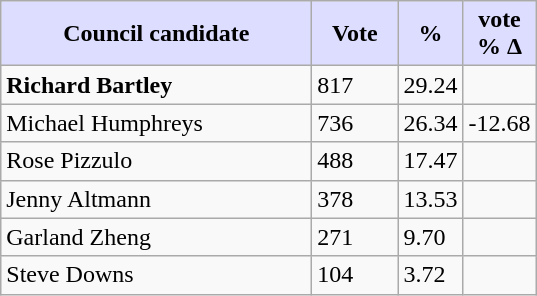<table class="wikitable">
<tr>
<th style="background:#ddf; width:200px;">Council candidate</th>
<th style="background:#ddf; width:50px;">Vote</th>
<th style="background:#ddf; width:30px;">%</th>
<th style="background:#ddf; width:30px;">vote % Δ</th>
</tr>
<tr>
<td><strong>Richard Bartley</strong></td>
<td>817</td>
<td>29.24</td>
<td></td>
</tr>
<tr>
<td>Michael Humphreys</td>
<td>736</td>
<td>26.34</td>
<td>-12.68</td>
</tr>
<tr>
<td>Rose Pizzulo</td>
<td>488</td>
<td>17.47</td>
<td></td>
</tr>
<tr>
<td>Jenny Altmann</td>
<td>378</td>
<td>13.53</td>
<td></td>
</tr>
<tr>
<td>Garland Zheng</td>
<td>271</td>
<td>9.70</td>
<td></td>
</tr>
<tr>
<td>Steve Downs</td>
<td>104</td>
<td>3.72</td>
<td></td>
</tr>
</table>
